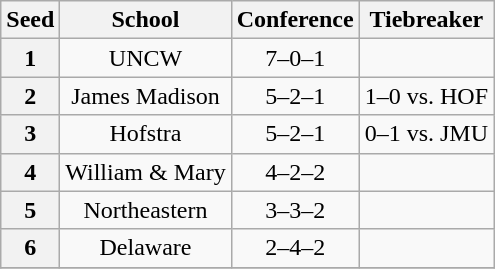<table class="wikitable" style="text-align:center">
<tr>
<th>Seed</th>
<th>School</th>
<th>Conference</th>
<th>Tiebreaker</th>
</tr>
<tr>
<th>1</th>
<td>UNCW</td>
<td>7–0–1</td>
<td></td>
</tr>
<tr>
<th>2</th>
<td>James Madison</td>
<td>5–2–1</td>
<td>1–0 vs. HOF</td>
</tr>
<tr>
<th>3</th>
<td>Hofstra</td>
<td>5–2–1</td>
<td>0–1 vs. JMU</td>
</tr>
<tr>
<th>4</th>
<td>William & Mary</td>
<td>4–2–2</td>
<td></td>
</tr>
<tr>
<th>5</th>
<td>Northeastern</td>
<td>3–3–2</td>
<td></td>
</tr>
<tr>
<th>6</th>
<td>Delaware</td>
<td>2–4–2</td>
<td></td>
</tr>
<tr>
</tr>
</table>
